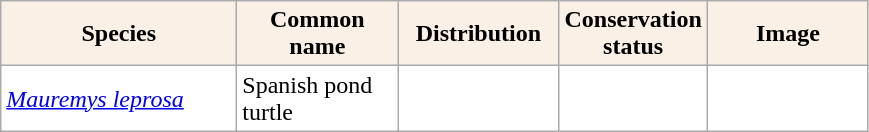<table class="wikitable" style="background:#fff;" class="sortable wikitable">
<tr>
<th style="background:Linen; color:Black; width:150px;" px>Species</th>
<th style="background:Linen; color:Black; width:100px;" px>Common name</th>
<th style="background:Linen; color:Black; width:100px;" px>Distribution</th>
<th style="background:Linen; color:Black; width:90px;" px>Conservation status</th>
<th style="background:Linen; color:Black; width:100px;" px>Image</th>
</tr>
<tr>
<td><em><a href='#'>Mauremys leprosa</a></em></td>
<td>Spanish pond turtle</td>
<td></td>
<td></td>
<td></td>
</tr>
</table>
